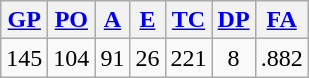<table class="wikitable">
<tr>
<th><a href='#'>GP</a></th>
<th><a href='#'>PO</a></th>
<th><a href='#'>A</a></th>
<th><a href='#'>E</a></th>
<th><a href='#'>TC</a></th>
<th><a href='#'>DP</a></th>
<th><a href='#'>FA</a></th>
</tr>
<tr align=center>
<td>145</td>
<td>104</td>
<td>91</td>
<td>26</td>
<td>221</td>
<td>8</td>
<td>.882</td>
</tr>
</table>
